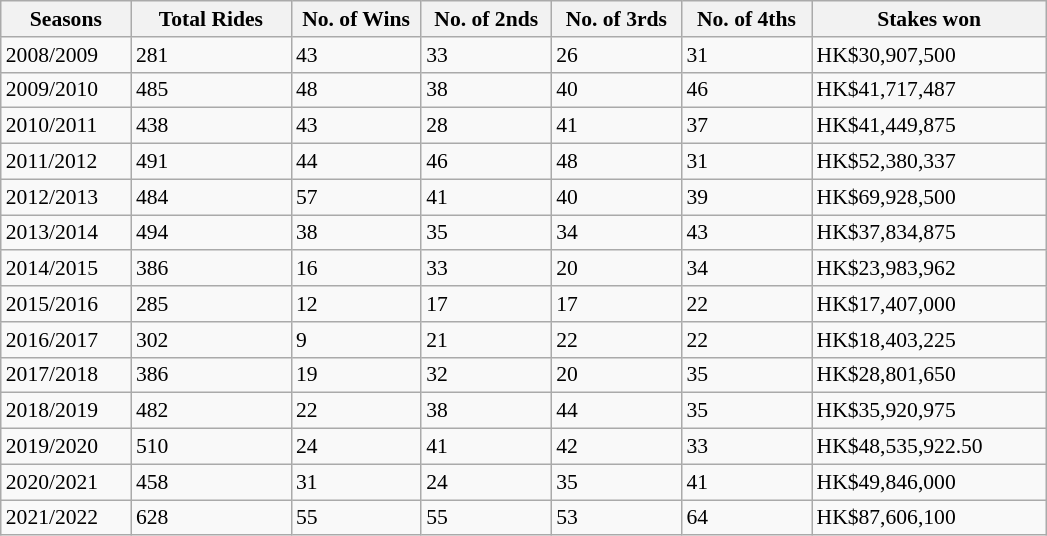<table class="wikitable sortable" style="font-size:90%;">
<tr>
<th width="80px">Seasons</th>
<th width="100px">Total Rides</th>
<th width="80px">No. of Wins</th>
<th width="80px">No. of 2nds</th>
<th width="80px">No. of 3rds</th>
<th width="80px">No. of 4ths</th>
<th width="150px">Stakes won</th>
</tr>
<tr>
<td>2008/2009</td>
<td>281</td>
<td>43</td>
<td>33</td>
<td>26</td>
<td>31</td>
<td>HK$30,907,500</td>
</tr>
<tr>
<td>2009/2010</td>
<td>485</td>
<td>48</td>
<td>38</td>
<td>40</td>
<td>46</td>
<td>HK$41,717,487</td>
</tr>
<tr>
<td>2010/2011</td>
<td>438</td>
<td>43</td>
<td>28</td>
<td>41</td>
<td>37</td>
<td>HK$41,449,875</td>
</tr>
<tr>
<td>2011/2012</td>
<td>491</td>
<td>44</td>
<td>46</td>
<td>48</td>
<td>31</td>
<td>HK$52,380,337</td>
</tr>
<tr>
<td>2012/2013</td>
<td>484</td>
<td>57</td>
<td>41</td>
<td>40</td>
<td>39</td>
<td>HK$69,928,500</td>
</tr>
<tr>
<td>2013/2014</td>
<td>494</td>
<td>38</td>
<td>35</td>
<td>34</td>
<td>43</td>
<td>HK$37,834,875</td>
</tr>
<tr>
<td>2014/2015</td>
<td>386</td>
<td>16</td>
<td>33</td>
<td>20</td>
<td>34</td>
<td>HK$23,983,962</td>
</tr>
<tr>
<td>2015/2016</td>
<td>285</td>
<td>12</td>
<td>17</td>
<td>17</td>
<td>22</td>
<td>HK$17,407,000</td>
</tr>
<tr>
<td>2016/2017</td>
<td>302</td>
<td>9</td>
<td>21</td>
<td>22</td>
<td>22</td>
<td>HK$18,403,225</td>
</tr>
<tr>
<td>2017/2018</td>
<td>386</td>
<td>19</td>
<td>32</td>
<td>20</td>
<td>35</td>
<td>HK$28,801,650</td>
</tr>
<tr>
<td>2018/2019</td>
<td>482</td>
<td>22</td>
<td>38</td>
<td>44</td>
<td>35</td>
<td>HK$35,920,975</td>
</tr>
<tr>
<td>2019/2020</td>
<td>510</td>
<td>24</td>
<td>41</td>
<td>42</td>
<td>33</td>
<td>HK$48,535,922.50</td>
</tr>
<tr>
<td>2020/2021</td>
<td>458</td>
<td>31</td>
<td>24</td>
<td>35</td>
<td>41</td>
<td>HK$49,846,000</td>
</tr>
<tr>
<td>2021/2022</td>
<td>628</td>
<td>55</td>
<td>55</td>
<td>53</td>
<td>64</td>
<td>HK$87,606,100</td>
</tr>
</table>
